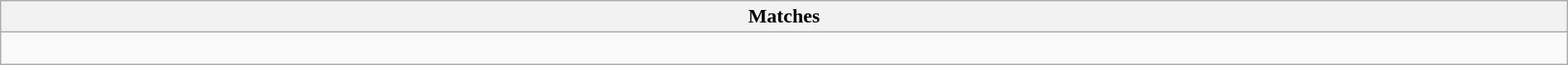<table class="wikitable collapsible collapsed" style="width:100%;">
<tr>
<th>Matches</th>
</tr>
<tr>
<td><br></td>
</tr>
</table>
